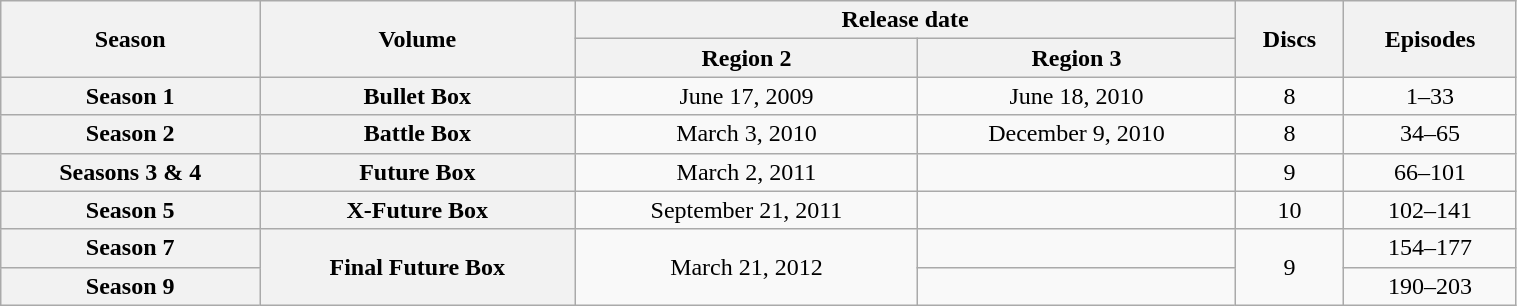<table class="wikitable" style="width: 80%; text-align: center;">
<tr>
<th rowspan=2>Season</th>
<th rowspan=2>Volume</th>
<th colspan=2>Release date</th>
<th rowspan=2>Discs</th>
<th rowspan=2>Episodes</th>
</tr>
<tr>
<th>Region 2</th>
<th>Region 3</th>
</tr>
<tr>
<th>Season 1</th>
<th>Bullet Box</th>
<td>June 17, 2009</td>
<td>June 18, 2010</td>
<td>8</td>
<td>1–33</td>
</tr>
<tr>
<th>Season 2</th>
<th>Battle Box</th>
<td>March 3, 2010</td>
<td>December 9, 2010</td>
<td>8</td>
<td>34–65</td>
</tr>
<tr>
<th>Seasons 3 & 4</th>
<th>Future Box</th>
<td>March 2, 2011</td>
<td></td>
<td>9</td>
<td>66–101</td>
</tr>
<tr>
<th>Season 5</th>
<th>X-Future Box</th>
<td>September 21, 2011</td>
<td></td>
<td>10</td>
<td>102–141</td>
</tr>
<tr>
<th>Season 7</th>
<th rowspan=2>Final Future Box</th>
<td rowspan=2>March 21, 2012</td>
<td></td>
<td rowspan=2>9</td>
<td>154–177</td>
</tr>
<tr>
<th>Season 9</th>
<td></td>
<td>190–203</td>
</tr>
</table>
